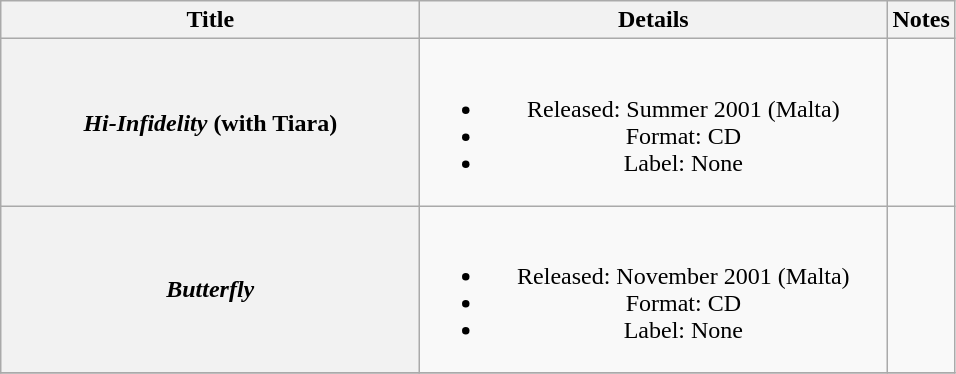<table class="wikitable plainrowheaders" style="text-align:center;">
<tr>
<th scope="col" style="width:17em;">Title</th>
<th scope="col" style="width:19em;">Details</th>
<th scope="col">Notes</th>
</tr>
<tr>
<th scope="row"><em>Hi-Infidelity</em> <span>(with Tiara)</span></th>
<td><br><ul><li>Released: Summer 2001 (Malta)</li><li>Format: CD</li><li>Label: None</li></ul></td>
<td><br></td>
</tr>
<tr>
<th scope="row"><em>Butterfly</em></th>
<td><br><ul><li>Released: November 2001 (Malta)</li><li>Format: CD</li><li>Label: None</li></ul></td>
<td><br></td>
</tr>
<tr>
</tr>
</table>
